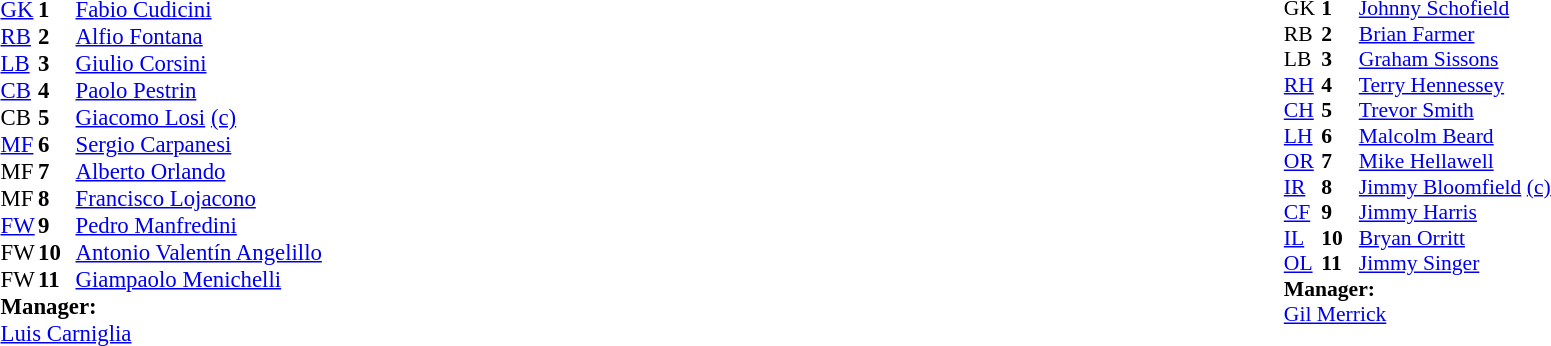<table style="width:100%;">
<tr>
<td style="vertical-align:top; width:50%;"><br><table style="font-size: 95%" cellspacing="0" cellpadding="0">
<tr>
<td colspan="4"></td>
</tr>
<tr>
<th width=25></th>
<th width=25></th>
</tr>
<tr>
<td><a href='#'>GK</a></td>
<td><strong>1</strong></td>
<td> <a href='#'>Fabio Cudicini</a></td>
</tr>
<tr>
<td><a href='#'>RB</a></td>
<td><strong>2</strong></td>
<td> <a href='#'>Alfio Fontana</a></td>
</tr>
<tr>
<td><a href='#'>LB</a></td>
<td><strong>3</strong></td>
<td> <a href='#'>Giulio Corsini</a></td>
</tr>
<tr>
<td><a href='#'>CB</a></td>
<td><strong>4</strong></td>
<td> <a href='#'>Paolo Pestrin</a></td>
</tr>
<tr>
<td>CB</td>
<td><strong>5</strong></td>
<td> <a href='#'>Giacomo Losi</a> <a href='#'>(c)</a></td>
</tr>
<tr>
<td><a href='#'>MF</a></td>
<td><strong>6</strong></td>
<td> <a href='#'>Sergio Carpanesi</a></td>
</tr>
<tr>
<td>MF</td>
<td><strong>7</strong></td>
<td> <a href='#'>Alberto Orlando</a></td>
</tr>
<tr>
<td>MF</td>
<td><strong>8</strong></td>
<td> <a href='#'>Francisco Lojacono</a></td>
</tr>
<tr>
<td><a href='#'>FW</a></td>
<td><strong>9</strong></td>
<td> <a href='#'>Pedro Manfredini</a></td>
</tr>
<tr>
<td>FW</td>
<td><strong>10</strong></td>
<td> <a href='#'>Antonio Valentín Angelillo</a></td>
</tr>
<tr>
<td>FW</td>
<td><strong>11</strong></td>
<td> <a href='#'>Giampaolo Menichelli</a></td>
</tr>
<tr>
<td colspan=3><strong>Manager:</strong></td>
</tr>
<tr>
<td colspan=4> <a href='#'>Luis Carniglia</a></td>
</tr>
<tr>
</tr>
</table>
</td>
<td style="vertical-align:top; width:50%;"><br><table cellspacing="0" cellpadding="0" style="font-size:90%; margin:auto;">
<tr>
<td colspan="4"></td>
</tr>
<tr>
<th width=25></th>
<th width=25></th>
</tr>
<tr>
<td>GK</td>
<td><strong>1</strong></td>
<td> <a href='#'>Johnny Schofield</a></td>
</tr>
<tr>
<td>RB</td>
<td><strong>2</strong></td>
<td> <a href='#'>Brian Farmer</a></td>
</tr>
<tr>
<td>LB</td>
<td><strong>3</strong></td>
<td> <a href='#'>Graham Sissons</a></td>
</tr>
<tr>
<td><a href='#'>RH</a></td>
<td><strong>4</strong></td>
<td> <a href='#'>Terry Hennessey</a></td>
</tr>
<tr>
<td><a href='#'>CH</a></td>
<td><strong>5</strong></td>
<td> <a href='#'>Trevor Smith</a></td>
</tr>
<tr>
<td><a href='#'>LH</a></td>
<td><strong>6</strong></td>
<td> <a href='#'>Malcolm Beard</a></td>
</tr>
<tr>
<td><a href='#'>OR</a></td>
<td><strong>7</strong></td>
<td> <a href='#'>Mike Hellawell</a></td>
</tr>
<tr>
<td><a href='#'>IR</a></td>
<td><strong>8</strong></td>
<td> <a href='#'>Jimmy Bloomfield</a> <a href='#'>(c)</a></td>
</tr>
<tr>
<td><a href='#'>CF</a></td>
<td><strong>9</strong></td>
<td> <a href='#'>Jimmy Harris</a></td>
</tr>
<tr>
<td><a href='#'>IL</a></td>
<td><strong>10</strong></td>
<td> <a href='#'>Bryan Orritt</a></td>
</tr>
<tr>
<td><a href='#'>OL</a></td>
<td><strong>11</strong></td>
<td> <a href='#'>Jimmy Singer</a></td>
</tr>
<tr>
<td colspan=3><strong>Manager:</strong></td>
</tr>
<tr>
<td colspan=4> <a href='#'>Gil Merrick</a></td>
</tr>
</table>
</td>
</tr>
</table>
